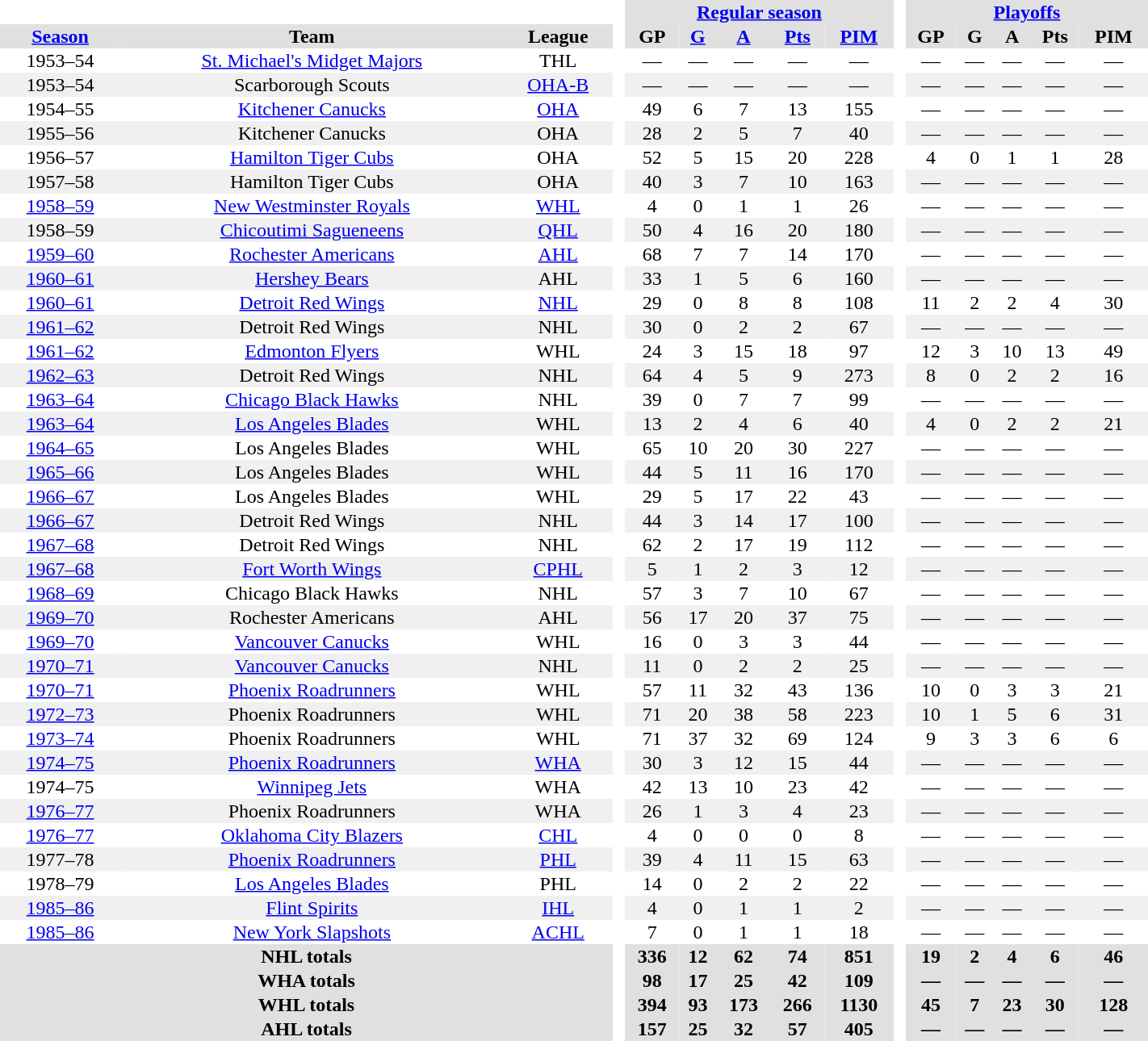<table BORDER="0" CELLPADDING="1" CELLSPACING="0" width="75%" style="text-align:center">
<tr bgcolor="#e0e0e0">
<th colspan="3" bgcolor="#ffffff"> </th>
<th rowspan="99" bgcolor="#ffffff"> </th>
<th colspan="5"><a href='#'>Regular season</a></th>
<th rowspan="99" bgcolor="#ffffff"> </th>
<th colspan="5"><a href='#'>Playoffs</a></th>
</tr>
<tr bgcolor="#e0e0e0">
<th><a href='#'>Season</a></th>
<th>Team</th>
<th>League</th>
<th>GP</th>
<th><a href='#'>G</a></th>
<th><a href='#'>A</a></th>
<th><a href='#'>Pts</a></th>
<th><a href='#'>PIM</a></th>
<th>GP</th>
<th>G</th>
<th>A</th>
<th>Pts</th>
<th>PIM</th>
</tr>
<tr>
<td>1953–54</td>
<td><a href='#'>St. Michael's Midget Majors</a></td>
<td>THL</td>
<td>—</td>
<td>—</td>
<td>—</td>
<td>—</td>
<td>—</td>
<td>—</td>
<td>—</td>
<td>—</td>
<td>—</td>
<td>—</td>
</tr>
<tr bgcolor="#f0f0f0">
<td>1953–54</td>
<td>Scarborough Scouts</td>
<td><a href='#'>OHA-B</a></td>
<td>—</td>
<td>—</td>
<td>—</td>
<td>—</td>
<td>—</td>
<td>—</td>
<td>—</td>
<td>—</td>
<td>—</td>
<td>—</td>
</tr>
<tr>
<td>1954–55</td>
<td><a href='#'>Kitchener Canucks</a></td>
<td><a href='#'>OHA</a></td>
<td>49</td>
<td>6</td>
<td>7</td>
<td>13</td>
<td>155</td>
<td>—</td>
<td>—</td>
<td>—</td>
<td>—</td>
<td>—</td>
</tr>
<tr bgcolor="#f0f0f0">
<td>1955–56</td>
<td>Kitchener Canucks</td>
<td>OHA</td>
<td>28</td>
<td>2</td>
<td>5</td>
<td>7</td>
<td>40</td>
<td>—</td>
<td>—</td>
<td>—</td>
<td>—</td>
<td>—</td>
</tr>
<tr>
<td>1956–57</td>
<td><a href='#'>Hamilton Tiger Cubs</a></td>
<td>OHA</td>
<td>52</td>
<td>5</td>
<td>15</td>
<td>20</td>
<td>228</td>
<td>4</td>
<td>0</td>
<td>1</td>
<td>1</td>
<td>28</td>
</tr>
<tr bgcolor="#f0f0f0">
<td>1957–58</td>
<td>Hamilton Tiger Cubs</td>
<td>OHA</td>
<td>40</td>
<td>3</td>
<td>7</td>
<td>10</td>
<td>163</td>
<td>—</td>
<td>—</td>
<td>—</td>
<td>—</td>
<td>—</td>
</tr>
<tr>
<td><a href='#'>1958–59</a></td>
<td><a href='#'>New Westminster Royals</a></td>
<td><a href='#'>WHL</a></td>
<td>4</td>
<td>0</td>
<td>1</td>
<td>1</td>
<td>26</td>
<td>—</td>
<td>—</td>
<td>—</td>
<td>—</td>
<td>—</td>
</tr>
<tr bgcolor="#f0f0f0">
<td>1958–59</td>
<td><a href='#'>Chicoutimi Sagueneens</a></td>
<td><a href='#'>QHL</a></td>
<td>50</td>
<td>4</td>
<td>16</td>
<td>20</td>
<td>180</td>
<td>—</td>
<td>—</td>
<td>—</td>
<td>—</td>
<td>—</td>
</tr>
<tr>
<td><a href='#'>1959–60</a></td>
<td><a href='#'>Rochester Americans</a></td>
<td><a href='#'>AHL</a></td>
<td>68</td>
<td>7</td>
<td>7</td>
<td>14</td>
<td>170</td>
<td>—</td>
<td>—</td>
<td>—</td>
<td>—</td>
<td>—</td>
</tr>
<tr bgcolor="#f0f0f0">
<td><a href='#'>1960–61</a></td>
<td><a href='#'>Hershey Bears</a></td>
<td>AHL</td>
<td>33</td>
<td>1</td>
<td>5</td>
<td>6</td>
<td>160</td>
<td>—</td>
<td>—</td>
<td>—</td>
<td>—</td>
<td>—</td>
</tr>
<tr>
<td><a href='#'>1960–61</a></td>
<td><a href='#'>Detroit Red Wings</a></td>
<td><a href='#'>NHL</a></td>
<td>29</td>
<td>0</td>
<td>8</td>
<td>8</td>
<td>108</td>
<td>11</td>
<td>2</td>
<td>2</td>
<td>4</td>
<td>30</td>
</tr>
<tr bgcolor="#f0f0f0">
<td><a href='#'>1961–62</a></td>
<td>Detroit Red Wings</td>
<td>NHL</td>
<td>30</td>
<td>0</td>
<td>2</td>
<td>2</td>
<td>67</td>
<td>—</td>
<td>—</td>
<td>—</td>
<td>—</td>
<td>—</td>
</tr>
<tr>
<td><a href='#'>1961–62</a></td>
<td><a href='#'>Edmonton Flyers</a></td>
<td>WHL</td>
<td>24</td>
<td>3</td>
<td>15</td>
<td>18</td>
<td>97</td>
<td>12</td>
<td>3</td>
<td>10</td>
<td>13</td>
<td>49</td>
</tr>
<tr bgcolor="#f0f0f0">
<td><a href='#'>1962–63</a></td>
<td>Detroit Red Wings</td>
<td>NHL</td>
<td>64</td>
<td>4</td>
<td>5</td>
<td>9</td>
<td>273</td>
<td>8</td>
<td>0</td>
<td>2</td>
<td>2</td>
<td>16</td>
</tr>
<tr>
<td><a href='#'>1963–64</a></td>
<td><a href='#'>Chicago Black Hawks</a></td>
<td>NHL</td>
<td>39</td>
<td>0</td>
<td>7</td>
<td>7</td>
<td>99</td>
<td>—</td>
<td>—</td>
<td>—</td>
<td>—</td>
<td>—</td>
</tr>
<tr bgcolor="#f0f0f0">
<td><a href='#'>1963–64</a></td>
<td><a href='#'>Los Angeles Blades</a></td>
<td>WHL</td>
<td>13</td>
<td>2</td>
<td>4</td>
<td>6</td>
<td>40</td>
<td>4</td>
<td>0</td>
<td>2</td>
<td>2</td>
<td>21</td>
</tr>
<tr>
<td><a href='#'>1964–65</a></td>
<td>Los Angeles Blades</td>
<td>WHL</td>
<td>65</td>
<td>10</td>
<td>20</td>
<td>30</td>
<td>227</td>
<td>—</td>
<td>—</td>
<td>—</td>
<td>—</td>
<td>—</td>
</tr>
<tr bgcolor="#f0f0f0">
<td><a href='#'>1965–66</a></td>
<td>Los Angeles Blades</td>
<td>WHL</td>
<td>44</td>
<td>5</td>
<td>11</td>
<td>16</td>
<td>170</td>
<td>—</td>
<td>—</td>
<td>—</td>
<td>—</td>
<td>—</td>
</tr>
<tr>
<td><a href='#'>1966–67</a></td>
<td>Los Angeles Blades</td>
<td>WHL</td>
<td>29</td>
<td>5</td>
<td>17</td>
<td>22</td>
<td>43</td>
<td>—</td>
<td>—</td>
<td>—</td>
<td>—</td>
<td>—</td>
</tr>
<tr bgcolor="#f0f0f0">
<td><a href='#'>1966–67</a></td>
<td>Detroit Red Wings</td>
<td>NHL</td>
<td>44</td>
<td>3</td>
<td>14</td>
<td>17</td>
<td>100</td>
<td>—</td>
<td>—</td>
<td>—</td>
<td>—</td>
<td>—</td>
</tr>
<tr>
<td><a href='#'>1967–68</a></td>
<td>Detroit Red Wings</td>
<td>NHL</td>
<td>62</td>
<td>2</td>
<td>17</td>
<td>19</td>
<td>112</td>
<td>—</td>
<td>—</td>
<td>—</td>
<td>—</td>
<td>—</td>
</tr>
<tr bgcolor="#f0f0f0">
<td><a href='#'>1967–68</a></td>
<td><a href='#'>Fort Worth Wings</a></td>
<td><a href='#'>CPHL</a></td>
<td>5</td>
<td>1</td>
<td>2</td>
<td>3</td>
<td>12</td>
<td>—</td>
<td>—</td>
<td>—</td>
<td>—</td>
<td>—</td>
</tr>
<tr>
<td><a href='#'>1968–69</a></td>
<td>Chicago Black Hawks</td>
<td>NHL</td>
<td>57</td>
<td>3</td>
<td>7</td>
<td>10</td>
<td>67</td>
<td>—</td>
<td>—</td>
<td>—</td>
<td>—</td>
<td>—</td>
</tr>
<tr bgcolor="#f0f0f0">
<td><a href='#'>1969–70</a></td>
<td>Rochester Americans</td>
<td>AHL</td>
<td>56</td>
<td>17</td>
<td>20</td>
<td>37</td>
<td>75</td>
<td>—</td>
<td>—</td>
<td>—</td>
<td>—</td>
<td>—</td>
</tr>
<tr>
<td><a href='#'>1969–70</a></td>
<td><a href='#'>Vancouver Canucks</a></td>
<td>WHL</td>
<td>16</td>
<td>0</td>
<td>3</td>
<td>3</td>
<td>44</td>
<td>—</td>
<td>—</td>
<td>—</td>
<td>—</td>
<td>—</td>
</tr>
<tr bgcolor="#f0f0f0">
<td><a href='#'>1970–71</a></td>
<td><a href='#'>Vancouver Canucks</a></td>
<td>NHL</td>
<td>11</td>
<td>0</td>
<td>2</td>
<td>2</td>
<td>25</td>
<td>—</td>
<td>—</td>
<td>—</td>
<td>—</td>
<td>—</td>
</tr>
<tr>
<td><a href='#'>1970–71</a></td>
<td><a href='#'>Phoenix Roadrunners</a></td>
<td>WHL</td>
<td>57</td>
<td>11</td>
<td>32</td>
<td>43</td>
<td>136</td>
<td>10</td>
<td>0</td>
<td>3</td>
<td>3</td>
<td>21</td>
</tr>
<tr bgcolor="#f0f0f0">
<td><a href='#'>1972–73</a></td>
<td>Phoenix Roadrunners</td>
<td>WHL</td>
<td>71</td>
<td>20</td>
<td>38</td>
<td>58</td>
<td>223</td>
<td>10</td>
<td>1</td>
<td>5</td>
<td>6</td>
<td>31</td>
</tr>
<tr>
<td><a href='#'>1973–74</a></td>
<td>Phoenix Roadrunners</td>
<td>WHL</td>
<td>71</td>
<td>37</td>
<td>32</td>
<td>69</td>
<td>124</td>
<td>9</td>
<td>3</td>
<td>3</td>
<td>6</td>
<td>6</td>
</tr>
<tr bgcolor="#f0f0f0">
<td><a href='#'>1974–75</a></td>
<td><a href='#'>Phoenix Roadrunners</a></td>
<td><a href='#'>WHA</a></td>
<td>30</td>
<td>3</td>
<td>12</td>
<td>15</td>
<td>44</td>
<td>—</td>
<td>—</td>
<td>—</td>
<td>—</td>
<td>—</td>
</tr>
<tr>
<td>1974–75</td>
<td><a href='#'>Winnipeg Jets</a></td>
<td>WHA</td>
<td>42</td>
<td>13</td>
<td>10</td>
<td>23</td>
<td>42</td>
<td>—</td>
<td>—</td>
<td>—</td>
<td>—</td>
<td>—</td>
</tr>
<tr bgcolor="#f0f0f0">
<td><a href='#'>1976–77</a></td>
<td>Phoenix Roadrunners</td>
<td>WHA</td>
<td>26</td>
<td>1</td>
<td>3</td>
<td>4</td>
<td>23</td>
<td>—</td>
<td>—</td>
<td>—</td>
<td>—</td>
<td>—</td>
</tr>
<tr>
<td><a href='#'>1976–77</a></td>
<td><a href='#'>Oklahoma City Blazers</a></td>
<td><a href='#'>CHL</a></td>
<td>4</td>
<td>0</td>
<td>0</td>
<td>0</td>
<td>8</td>
<td>—</td>
<td>—</td>
<td>—</td>
<td>—</td>
<td>—</td>
</tr>
<tr bgcolor="#f0f0f0">
<td>1977–78</td>
<td><a href='#'>Phoenix Roadrunners</a></td>
<td><a href='#'>PHL</a></td>
<td>39</td>
<td>4</td>
<td>11</td>
<td>15</td>
<td>63</td>
<td>—</td>
<td>—</td>
<td>—</td>
<td>—</td>
<td>—</td>
</tr>
<tr>
<td>1978–79</td>
<td><a href='#'>Los Angeles Blades</a></td>
<td>PHL</td>
<td>14</td>
<td>0</td>
<td>2</td>
<td>2</td>
<td>22</td>
<td>—</td>
<td>—</td>
<td>—</td>
<td>—</td>
<td>—</td>
</tr>
<tr bgcolor="#f0f0f0">
<td><a href='#'>1985–86</a></td>
<td><a href='#'>Flint Spirits</a></td>
<td><a href='#'>IHL</a></td>
<td>4</td>
<td>0</td>
<td>1</td>
<td>1</td>
<td>2</td>
<td>—</td>
<td>—</td>
<td>—</td>
<td>—</td>
<td>—</td>
</tr>
<tr>
<td><a href='#'>1985–86</a></td>
<td><a href='#'>New York Slapshots</a></td>
<td><a href='#'>ACHL</a></td>
<td>7</td>
<td>0</td>
<td>1</td>
<td>1</td>
<td>18</td>
<td>—</td>
<td>—</td>
<td>—</td>
<td>—</td>
<td>—</td>
</tr>
<tr bgcolor="#e0e0e0">
<th colspan="3">NHL totals</th>
<th>336</th>
<th>12</th>
<th>62</th>
<th>74</th>
<th>851</th>
<th>19</th>
<th>2</th>
<th>4</th>
<th>6</th>
<th>46</th>
</tr>
<tr bgcolor="#e0e0e0">
<th colspan="3">WHA totals</th>
<th>98</th>
<th>17</th>
<th>25</th>
<th>42</th>
<th>109</th>
<th>—</th>
<th>—</th>
<th>—</th>
<th>—</th>
<th>—</th>
</tr>
<tr bgcolor="#e0e0e0">
<th colspan="3">WHL totals</th>
<th>394</th>
<th>93</th>
<th>173</th>
<th>266</th>
<th>1130</th>
<th>45</th>
<th>7</th>
<th>23</th>
<th>30</th>
<th>128</th>
</tr>
<tr bgcolor="#e0e0e0">
<th colspan="3">AHL totals</th>
<th>157</th>
<th>25</th>
<th>32</th>
<th>57</th>
<th>405</th>
<th>—</th>
<th>—</th>
<th>—</th>
<th>—</th>
<th>—</th>
</tr>
</table>
